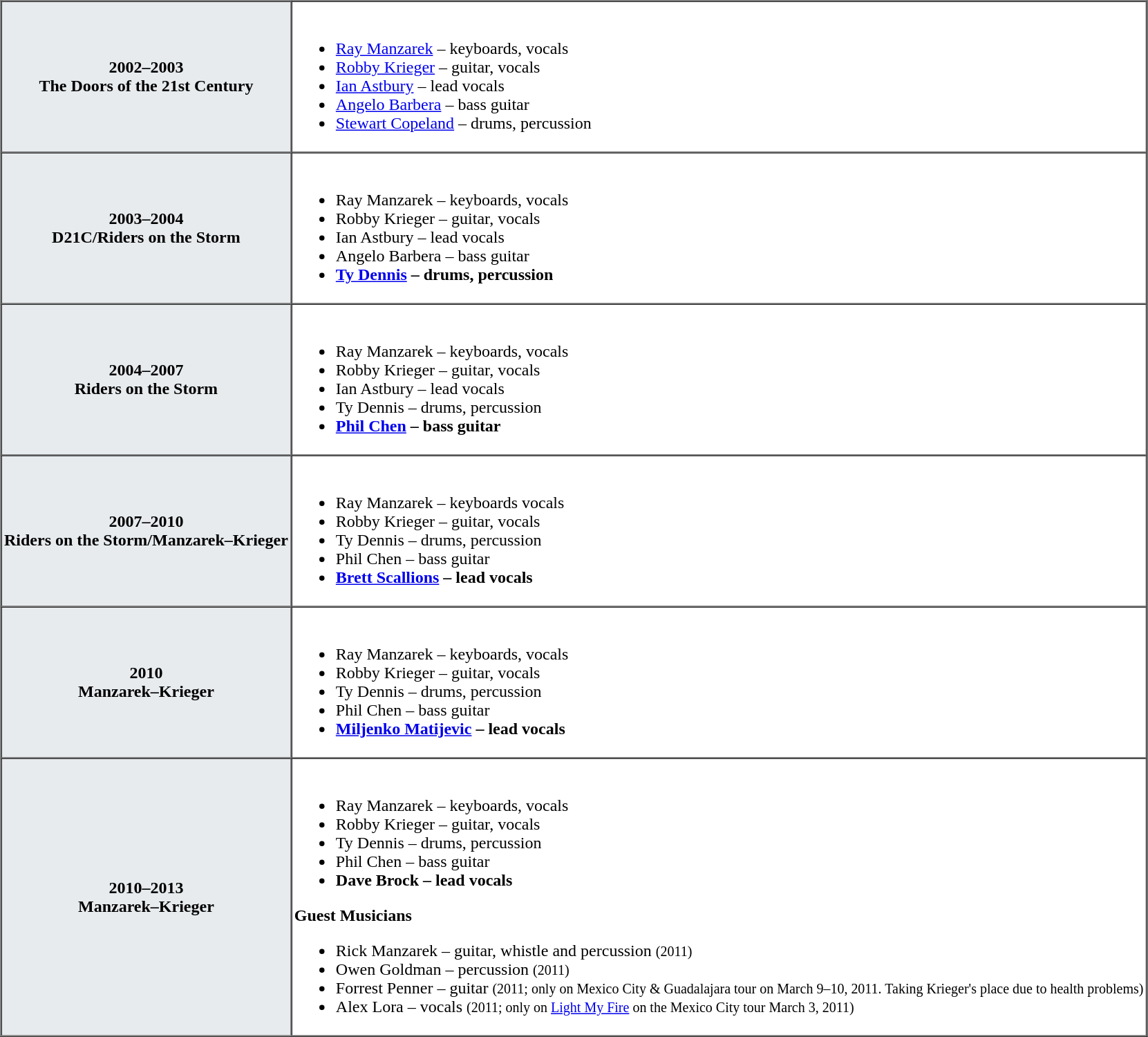<table class="toccolours" border=1 cellpadding=2 cellspacing=0 style="float: width: 265px border=" 1px solid #E2E2E2" style="margin: 1em auto 1em auto; border-collapse: collapse">
<tr>
<th style="background:#e7ebee;">2002–2003<br>The Doors of the 21st Century</th>
<td><br><ul><li><a href='#'>Ray Manzarek</a> – keyboards, vocals</li><li><a href='#'>Robby Krieger</a> – guitar, vocals</li><li><a href='#'>Ian Astbury</a> – lead vocals</li><li><a href='#'>Angelo Barbera</a> – bass guitar</li><li><a href='#'>Stewart Copeland</a> – drums, percussion</li></ul></td>
</tr>
<tr>
<th style="background:#e7ebee;">2003–2004<br>D21C/Riders on the Storm</th>
<td><br><ul><li>Ray Manzarek – keyboards, vocals</li><li>Robby Krieger – guitar, vocals</li><li>Ian Astbury – lead vocals</li><li>Angelo Barbera – bass guitar</li><li><strong><a href='#'>Ty Dennis</a> – drums, percussion</strong></li></ul></td>
</tr>
<tr>
<th style="background:#e7ebee;">2004–2007<br>Riders on the Storm</th>
<td><br><ul><li>Ray Manzarek – keyboards, vocals</li><li>Robby Krieger – guitar, vocals</li><li>Ian Astbury – lead vocals</li><li>Ty Dennis – drums, percussion</li><li><strong><a href='#'>Phil Chen</a> – bass guitar</strong></li></ul></td>
</tr>
<tr>
<th style="background:#e7ebee;">2007–2010<br>Riders on the Storm/Manzarek–Krieger</th>
<td><br><ul><li>Ray Manzarek – keyboards vocals</li><li>Robby Krieger – guitar, vocals</li><li>Ty Dennis – drums, percussion</li><li>Phil Chen – bass guitar</li><li><strong><a href='#'>Brett Scallions</a> – lead vocals</strong></li></ul></td>
</tr>
<tr>
<th style="background:#e7ebee;">2010<br>Manzarek–Krieger</th>
<td><br><ul><li>Ray Manzarek – keyboards, vocals</li><li>Robby Krieger – guitar, vocals</li><li>Ty Dennis – drums, percussion</li><li>Phil Chen – bass guitar</li><li><strong><a href='#'>Miljenko Matijevic</a> – lead vocals</strong></li></ul></td>
</tr>
<tr>
<th style="background:#e7ebee;">2010–2013<br>Manzarek–Krieger</th>
<td><br><ul><li>Ray Manzarek – keyboards, vocals</li><li>Robby Krieger – guitar, vocals</li><li>Ty Dennis – drums, percussion</li><li>Phil Chen – bass guitar</li><li><strong>Dave Brock – lead vocals</strong></li></ul><strong>Guest Musicians</strong><ul><li>Rick Manzarek – guitar, whistle and percussion <small>(2011)</small></li><li>Owen Goldman – percussion <small>(2011)</small></li><li>Forrest Penner – guitar <small>(2011; only on Mexico City & Guadalajara tour on March 9–10, 2011. Taking Krieger's place due to health problems)</small></li><li>Alex Lora – vocals <small>(2011; only on <a href='#'>Light My Fire</a> on the Mexico City tour March 3, 2011)</small></li></ul></td>
</tr>
</table>
